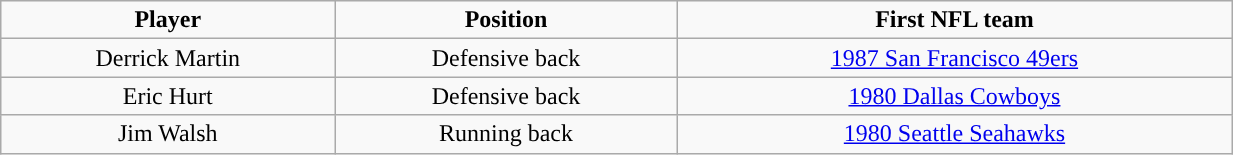<table class="wikitable" width="65%">
<tr align="center">
<td><strong>Player</strong></td>
<td><strong>Position</strong></td>
<td><strong>First NFL team</strong></td>
</tr>
<tr align="center" bgcolor="">
<td>Derrick Martin</td>
<td>Defensive back</td>
<td><a href='#'>1987 San Francisco 49ers</a></td>
</tr>
<tr align="center" bgcolor="">
<td>Eric Hurt</td>
<td>Defensive back</td>
<td><a href='#'>1980 Dallas Cowboys</a></td>
</tr>
<tr align="center" bgcolor="">
<td>Jim Walsh</td>
<td>Running back</td>
<td><a href='#'>1980 Seattle Seahawks</a></td>
</tr>
</table>
